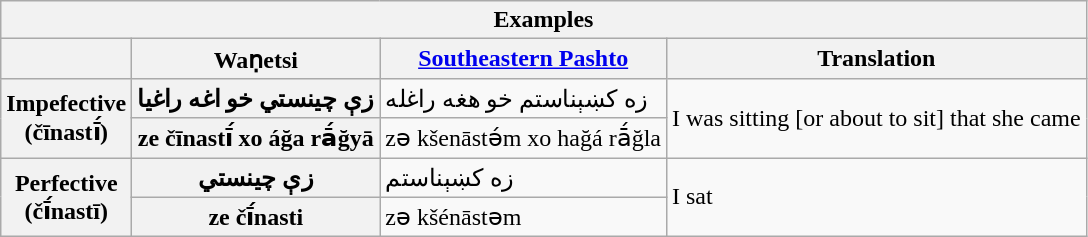<table class="wikitable">
<tr>
<th colspan="4">Examples</th>
</tr>
<tr>
<th></th>
<th>Waṇetsi</th>
<th><a href='#'>Southeastern Pashto</a></th>
<th>Translation</th>
</tr>
<tr>
<th rowspan="2">Impefective<br>(čīnastī́)</th>
<th>زې چينستي خو اغه راغيا</th>
<td>زه کښېناستم خو هغه راغله</td>
<td rowspan="2">I was sitting [or about to sit] that she came</td>
</tr>
<tr>
<th>ze čīnastī́ xo áğa rā́ğyā</th>
<td>zə kšenāstə́m xo hağá rā́ğla</td>
</tr>
<tr>
<th rowspan="2">Perfective<br>(čī́nastī)</th>
<th>زې چينستي</th>
<td>زه کښېناستم</td>
<td rowspan="2">I sat</td>
</tr>
<tr>
<th>ze čī́nasti</th>
<td>zə kšénāstəm</td>
</tr>
</table>
